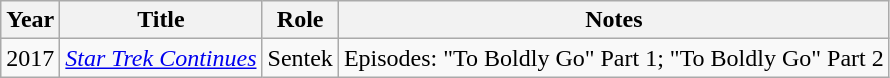<table class="wikitable sortable">
<tr>
<th>Year</th>
<th>Title</th>
<th>Role</th>
<th class="unsortable">Notes</th>
</tr>
<tr>
<td>2017</td>
<td><em><a href='#'>Star Trek Continues</a></em></td>
<td>Sentek</td>
<td>Episodes: "To Boldly Go" Part 1; "To Boldly Go" Part 2</td>
</tr>
</table>
